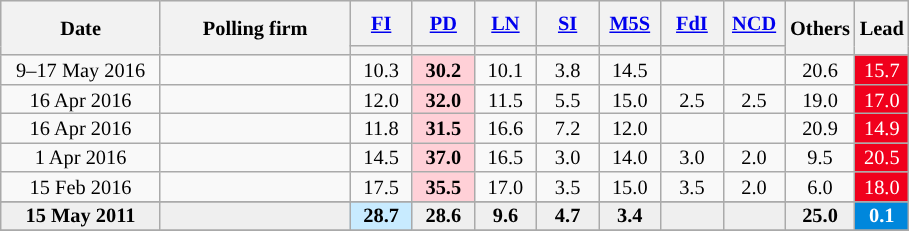<table class="wikitable collapsible" style="text-align:center;font-size:85%;line-height:13px">
<tr style="height:30px; background-color:#E9E9E9">
<th style="width:100px;" rowspan="2">Date</th>
<th style="width:120px;" rowspan="2">Polling firm</th>
<th style="width:35px;"><a href='#'>FI</a></th>
<th style="width:35px;"><a href='#'>PD</a></th>
<th style="width:35px;"><a href='#'>LN</a></th>
<th style="width:35px;"><a href='#'>SI</a></th>
<th style="width:35px;"><a href='#'>M5S</a></th>
<th style="width:35px;"><a href='#'>FdI</a></th>
<th style="width:35px;"><a href='#'>NCD</a></th>
<th style="width:35px;" rowspan="2">Others</th>
<th style="width:25px;" rowspan="2">Lead</th>
</tr>
<tr>
<th style="background:"></th>
<th style="background:"></th>
<th style="background:"></th>
<th style="background:"></th>
<th style="background:"></th>
<th style="background:"></th>
<th style="background:"></th>
</tr>
<tr>
<td>9–17 May 2016</td>
<td></td>
<td>10.3</td>
<td style="background:#FFD0D7"><strong>30.2</strong></td>
<td>10.1</td>
<td>3.8</td>
<td>14.5</td>
<td></td>
<td></td>
<td>20.6</td>
<td style="background:#F0001C; color:white;">15.7</td>
</tr>
<tr>
<td>16 Apr 2016</td>
<td></td>
<td>12.0</td>
<td style="background:#FFD0D7"><strong>32.0</strong></td>
<td>11.5</td>
<td>5.5</td>
<td>15.0</td>
<td>2.5</td>
<td>2.5</td>
<td>19.0</td>
<td style="background:#F0001C; color:white;">17.0</td>
</tr>
<tr>
<td>16 Apr 2016</td>
<td></td>
<td>11.8</td>
<td style="background:#FFD0D7"><strong>31.5</strong></td>
<td>16.6</td>
<td>7.2</td>
<td>12.0</td>
<td></td>
<td></td>
<td>20.9</td>
<td style="background:#F0001C; color:white;">14.9</td>
</tr>
<tr>
<td>1 Apr 2016</td>
<td></td>
<td>14.5</td>
<td style="background:#FFD0D7"><strong>37.0</strong></td>
<td>16.5</td>
<td>3.0</td>
<td>14.0</td>
<td>3.0</td>
<td>2.0</td>
<td>9.5</td>
<td style="background:#F0001C; color:white;">20.5</td>
</tr>
<tr>
<td>15 Feb 2016</td>
<td></td>
<td>17.5</td>
<td style="background:#FFD0D7"><strong>35.5</strong></td>
<td>17.0</td>
<td>3.5</td>
<td>15.0</td>
<td>3.5</td>
<td>2.0</td>
<td>6.0</td>
<td style="background:#F0001C; color:white;">18.0</td>
</tr>
<tr>
</tr>
<tr style="background:#EFEFEF; font-weight:bold;">
<td>15 May 2011</td>
<td></td>
<td style="background:#C8EBFF">28.7</td>
<td>28.6</td>
<td>9.6</td>
<td>4.7</td>
<td>3.4</td>
<td></td>
<td></td>
<td>25.0</td>
<td style="background:#0087DC; color:white;">0.1</td>
</tr>
<tr>
</tr>
</table>
